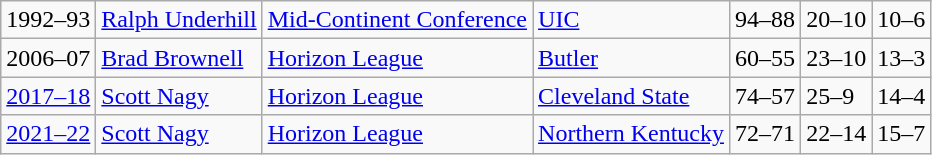<table class="wikitable">
<tr>
<td>1992–93</td>
<td><a href='#'>Ralph Underhill</a></td>
<td><a href='#'>Mid-Continent Conference</a></td>
<td><a href='#'>UIC</a></td>
<td>94–88</td>
<td>20–10</td>
<td>10–6</td>
</tr>
<tr>
<td>2006–07</td>
<td><a href='#'>Brad Brownell</a></td>
<td><a href='#'>Horizon League</a></td>
<td><a href='#'>Butler</a></td>
<td>60–55</td>
<td>23–10</td>
<td>13–3</td>
</tr>
<tr>
<td><a href='#'>2017–18</a></td>
<td><a href='#'>Scott Nagy</a></td>
<td><a href='#'>Horizon League</a></td>
<td><a href='#'>Cleveland State</a></td>
<td>74–57</td>
<td>25–9</td>
<td>14–4</td>
</tr>
<tr>
<td><a href='#'>2021–22</a></td>
<td><a href='#'>Scott Nagy</a></td>
<td><a href='#'>Horizon League</a></td>
<td><a href='#'>Northern Kentucky</a></td>
<td>72–71</td>
<td>22–14</td>
<td>15–7</td>
</tr>
</table>
